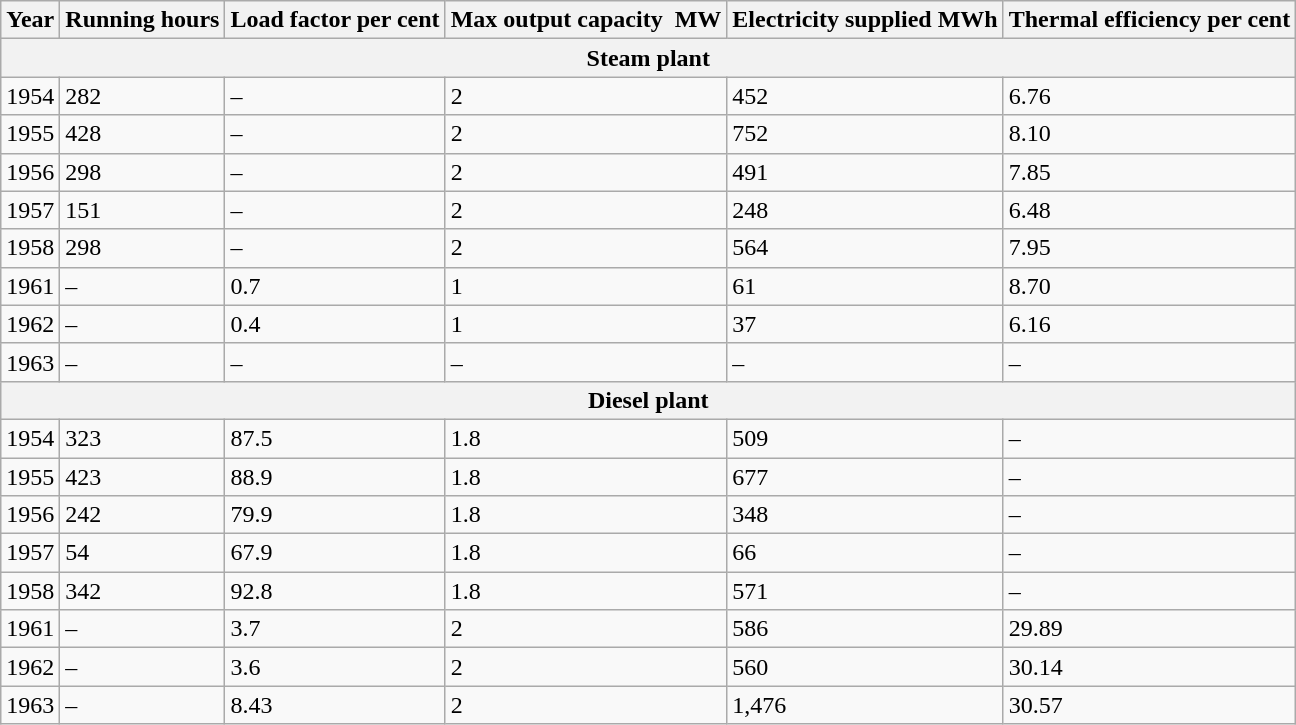<table class="wikitable">
<tr>
<th>Year</th>
<th>Running hours</th>
<th>Load factor per cent</th>
<th>Max output capacity  MW</th>
<th>Electricity supplied MWh</th>
<th>Thermal efficiency per cent</th>
</tr>
<tr>
<th colspan="6">Steam plant</th>
</tr>
<tr>
<td>1954</td>
<td>282</td>
<td>–</td>
<td>2</td>
<td>452</td>
<td>6.76</td>
</tr>
<tr>
<td>1955</td>
<td>428</td>
<td>–</td>
<td>2</td>
<td>752</td>
<td>8.10</td>
</tr>
<tr>
<td>1956</td>
<td>298</td>
<td>–</td>
<td>2</td>
<td>491</td>
<td>7.85</td>
</tr>
<tr>
<td>1957</td>
<td>151</td>
<td>–</td>
<td>2</td>
<td>248</td>
<td>6.48</td>
</tr>
<tr>
<td>1958</td>
<td>298</td>
<td>–</td>
<td>2</td>
<td>564</td>
<td>7.95</td>
</tr>
<tr>
<td>1961</td>
<td>–</td>
<td>0.7</td>
<td>1</td>
<td>61</td>
<td>8.70</td>
</tr>
<tr>
<td>1962</td>
<td>–</td>
<td>0.4</td>
<td>1</td>
<td>37</td>
<td>6.16</td>
</tr>
<tr>
<td>1963</td>
<td>–</td>
<td>–</td>
<td>–</td>
<td>–</td>
<td>–</td>
</tr>
<tr>
<th colspan="6">Diesel plant</th>
</tr>
<tr>
<td>1954</td>
<td>323</td>
<td>87.5</td>
<td>1.8</td>
<td>509</td>
<td>–</td>
</tr>
<tr>
<td>1955</td>
<td>423</td>
<td>88.9</td>
<td>1.8</td>
<td>677</td>
<td>–</td>
</tr>
<tr>
<td>1956</td>
<td>242</td>
<td>79.9</td>
<td>1.8</td>
<td>348</td>
<td>–</td>
</tr>
<tr>
<td>1957</td>
<td>54</td>
<td>67.9</td>
<td>1.8</td>
<td>66</td>
<td>–</td>
</tr>
<tr>
<td>1958</td>
<td>342</td>
<td>92.8</td>
<td>1.8</td>
<td>571</td>
<td>–</td>
</tr>
<tr>
<td>1961</td>
<td>–</td>
<td>3.7</td>
<td>2</td>
<td>586</td>
<td>29.89</td>
</tr>
<tr>
<td>1962</td>
<td>–</td>
<td>3.6</td>
<td>2</td>
<td>560</td>
<td>30.14</td>
</tr>
<tr>
<td>1963</td>
<td>–</td>
<td>8.43</td>
<td>2</td>
<td>1,476</td>
<td>30.57</td>
</tr>
</table>
